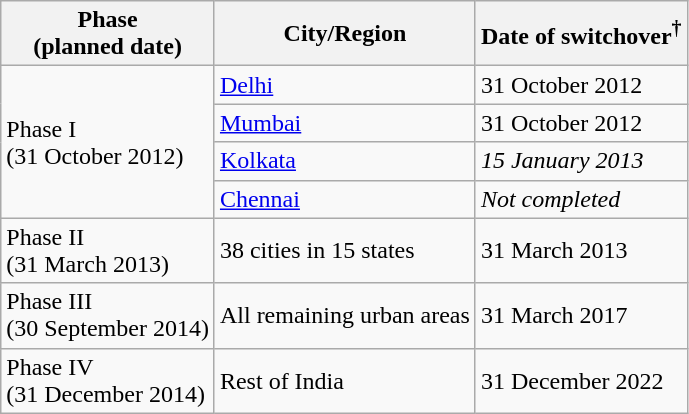<table class="wikitable">
<tr>
<th>Phase<br>(planned date)</th>
<th>City/Region</th>
<th>Date of switchover<sup>†</sup></th>
</tr>
<tr>
<td rowspan="4">Phase I<br>(31 October 2012)</td>
<td><a href='#'>Delhi</a></td>
<td>31 October 2012</td>
</tr>
<tr>
<td><a href='#'>Mumbai</a></td>
<td>31 October 2012</td>
</tr>
<tr>
<td><a href='#'>Kolkata</a></td>
<td><em>15 January 2013</em></td>
</tr>
<tr>
<td><a href='#'>Chennai</a></td>
<td><em>Not completed</em></td>
</tr>
<tr>
<td>Phase II<br>(31 March 2013)</td>
<td>38 cities in 15 states</td>
<td>31 March 2013</td>
</tr>
<tr>
<td>Phase III<br>(30 September 2014)</td>
<td>All remaining urban areas</td>
<td>31 March 2017</td>
</tr>
<tr>
<td>Phase IV<br>(31 December 2014)</td>
<td>Rest of India</td>
<td>31 December 2022</td>
</tr>
</table>
